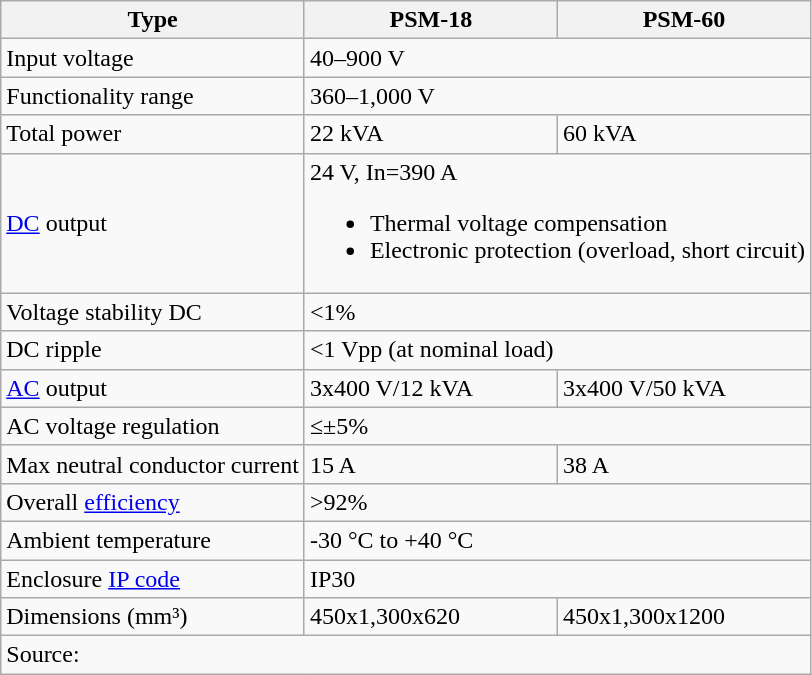<table class="wikitable">
<tr>
<th>Type</th>
<th>PSM-18</th>
<th>PSM-60</th>
</tr>
<tr>
<td>Input voltage</td>
<td colspan="2">40–900 V</td>
</tr>
<tr>
<td>Functionality range</td>
<td colspan="2">360–1,000 V</td>
</tr>
<tr>
<td>Total power</td>
<td>22 kVA</td>
<td>60 kVA</td>
</tr>
<tr>
<td><a href='#'>DC</a> output</td>
<td colspan="2">24 V, In=390 A<br><ul><li>Thermal voltage compensation</li><li>Electronic protection (overload, short circuit)</li></ul></td>
</tr>
<tr>
<td>Voltage stability DC</td>
<td colspan="2"><1%</td>
</tr>
<tr>
<td>DC ripple</td>
<td colspan="2"><1 Vpp (at nominal load)</td>
</tr>
<tr>
<td><a href='#'>AC</a> output</td>
<td>3x400 V/12 kVA</td>
<td>3x400 V/50 kVA</td>
</tr>
<tr>
<td>AC voltage regulation</td>
<td colspan="2">≤±5%</td>
</tr>
<tr>
<td>Max neutral conductor current</td>
<td>15 A</td>
<td>38 A</td>
</tr>
<tr>
<td>Overall <a href='#'>efficiency</a></td>
<td colspan="2">>92%</td>
</tr>
<tr>
<td>Ambient temperature</td>
<td colspan="2">-30 °C to +40 °C</td>
</tr>
<tr>
<td>Enclosure <a href='#'>IP code</a></td>
<td colspan="2">IP30</td>
</tr>
<tr>
<td>Dimensions (mm³)</td>
<td>450x1,300x620</td>
<td>450x1,300x1200</td>
</tr>
<tr>
<td colspan="3">Source:</td>
</tr>
</table>
